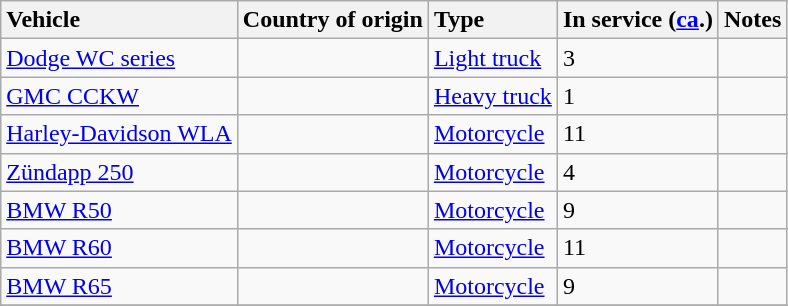<table class="wikitable">
<tr>
<th style="text-align: left;">Vehicle</th>
<th style="text-align: left;">Country of origin</th>
<th style="text-align: left;">Type</th>
<th style="text-align: left;">In service (<a href='#'>ca</a>.)</th>
<th style="text-align: left;">Notes</th>
</tr>
<tr>
<td><a href='#'>Dodge WC series</a></td>
<td></td>
<td><a href='#'>Light truck</a></td>
<td>3</td>
<td></td>
</tr>
<tr>
<td><a href='#'>GMC CCKW</a></td>
<td></td>
<td><a href='#'>Heavy truck</a></td>
<td>1</td>
<td></td>
</tr>
<tr>
<td><a href='#'>Harley-Davidson WLA</a></td>
<td></td>
<td><a href='#'>Motorcycle</a></td>
<td>11</td>
<td></td>
</tr>
<tr>
<td><a href='#'>Zündapp 250</a></td>
<td></td>
<td><a href='#'>Motorcycle</a></td>
<td>4</td>
<td></td>
</tr>
<tr>
<td><a href='#'>BMW R50</a></td>
<td></td>
<td><a href='#'>Motorcycle</a></td>
<td>9</td>
<td></td>
</tr>
<tr>
<td><a href='#'>BMW R60</a></td>
<td></td>
<td><a href='#'>Motorcycle</a></td>
<td>11</td>
<td></td>
</tr>
<tr>
<td><a href='#'>BMW R65</a></td>
<td></td>
<td><a href='#'>Motorcycle</a></td>
<td>9</td>
<td></td>
</tr>
<tr>
</tr>
</table>
